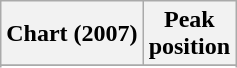<table class="wikitable sortable plainrowheaders" style="text-align:center">
<tr>
<th scope="col">Chart (2007)</th>
<th scope="col">Peak<br>position</th>
</tr>
<tr>
</tr>
<tr>
</tr>
</table>
